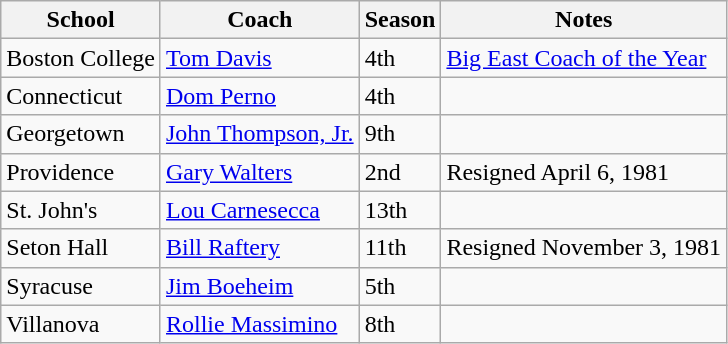<table class="wikitable">
<tr>
<th>School</th>
<th>Coach</th>
<th>Season</th>
<th>Notes</th>
</tr>
<tr>
<td>Boston College</td>
<td><a href='#'>Tom Davis</a></td>
<td>4th</td>
<td><a href='#'>Big East Coach of the Year</a></td>
</tr>
<tr>
<td>Connecticut</td>
<td><a href='#'>Dom Perno</a></td>
<td>4th</td>
<td></td>
</tr>
<tr>
<td>Georgetown</td>
<td><a href='#'>John Thompson, Jr.</a></td>
<td>9th</td>
<td></td>
</tr>
<tr>
<td>Providence</td>
<td><a href='#'>Gary Walters</a></td>
<td>2nd</td>
<td>Resigned April 6, 1981</td>
</tr>
<tr>
<td>St. John's</td>
<td><a href='#'>Lou Carnesecca</a></td>
<td>13th</td>
<td></td>
</tr>
<tr>
<td>Seton Hall</td>
<td><a href='#'>Bill Raftery</a></td>
<td>11th</td>
<td>Resigned November 3, 1981</td>
</tr>
<tr>
<td>Syracuse</td>
<td><a href='#'>Jim Boeheim</a></td>
<td>5th</td>
<td></td>
</tr>
<tr>
<td>Villanova</td>
<td><a href='#'>Rollie Massimino</a></td>
<td>8th</td>
<td></td>
</tr>
</table>
